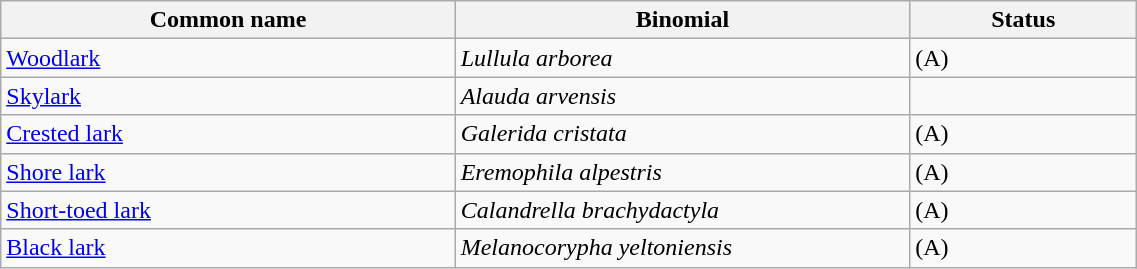<table style="width:60%;" class="wikitable">
<tr>
<th width=40%>Common name</th>
<th width=40%>Binomial</th>
<th width=20%>Status</th>
</tr>
<tr>
<td><a href='#'>Woodlark</a></td>
<td><em>Lullula arborea</em></td>
<td>(A)</td>
</tr>
<tr>
<td><a href='#'>Skylark</a></td>
<td><em>Alauda arvensis</em></td>
<td></td>
</tr>
<tr>
<td><a href='#'>Crested lark</a></td>
<td><em>Galerida cristata</em></td>
<td>(A)</td>
</tr>
<tr>
<td><a href='#'>Shore lark</a></td>
<td><em>Eremophila alpestris</em></td>
<td>(A)</td>
</tr>
<tr>
<td><a href='#'>Short-toed lark</a></td>
<td><em>Calandrella brachydactyla</em></td>
<td>(A)</td>
</tr>
<tr>
<td><a href='#'>Black lark</a></td>
<td><em>Melanocorypha yeltoniensis</em></td>
<td>(A)</td>
</tr>
</table>
